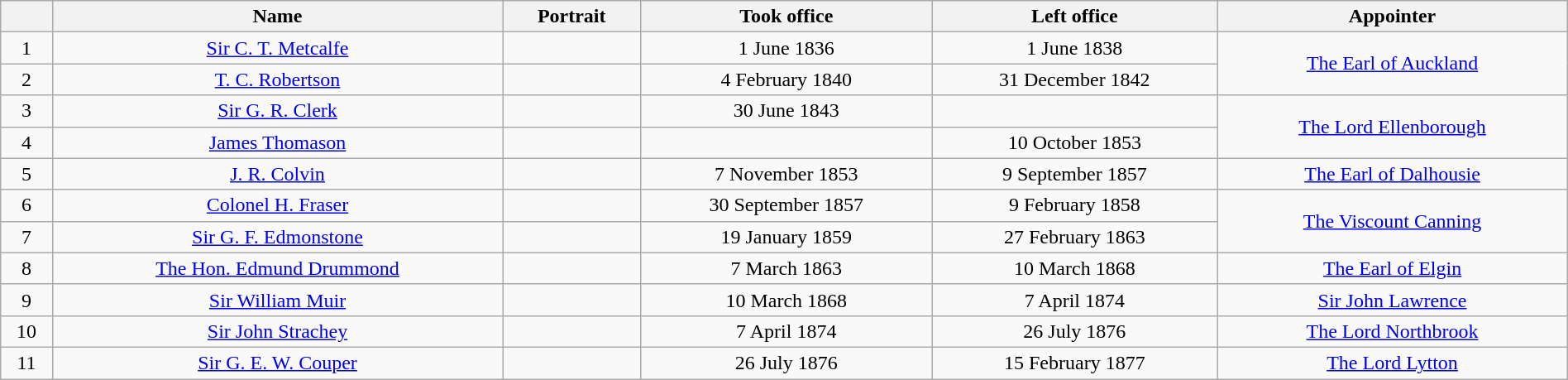<table class="wikitable" width="100%" style="text-align:center;">
<tr>
<th></th>
<th>Name</th>
<th>Portrait</th>
<th>Took office</th>
<th>Left office</th>
<th>Appointer<br></th>
</tr>
<tr>
<td>1</td>
<td><a href='#'>Sir C. T. Metcalfe</a></td>
<td></td>
<td>1 June 1836</td>
<td>1 June 1838</td>
<td rowspan = 2><a href='#'>The Earl of Auckland</a></td>
</tr>
<tr>
<td>2</td>
<td><a href='#'>T. C. Robertson</a></td>
<td></td>
<td>4 February 1840</td>
<td>31 December 1842</td>
</tr>
<tr>
<td>3</td>
<td><a href='#'>Sir G. R. Clerk</a></td>
<td></td>
<td>30 June 1843</td>
<td></td>
<td rowspan = 2><a href='#'>The Lord Ellenborough</a></td>
</tr>
<tr>
<td>4</td>
<td><a href='#'>James Thomason</a></td>
<td></td>
<td></td>
<td>10 October 1853</td>
</tr>
<tr>
<td>5</td>
<td><a href='#'>J. R. Colvin</a></td>
<td></td>
<td>7 November 1853</td>
<td>9 September 1857</td>
<td><a href='#'>The Earl of Dalhousie</a></td>
</tr>
<tr>
<td>6</td>
<td><a href='#'>Colonel H. Fraser</a></td>
<td></td>
<td>30 September 1857</td>
<td>9 February 1858</td>
<td rowspan = 2><a href='#'>The Viscount Canning</a></td>
</tr>
<tr>
<td>7</td>
<td><a href='#'>Sir G. F. Edmonstone</a></td>
<td></td>
<td>19 January 1859</td>
<td>27 February 1863</td>
</tr>
<tr>
<td>8</td>
<td><a href='#'>The Hon. Edmund Drummond</a></td>
<td></td>
<td>7 March 1863</td>
<td>10 March 1868</td>
<td><a href='#'>The Earl of Elgin</a></td>
</tr>
<tr>
<td>9</td>
<td><a href='#'>Sir William Muir</a></td>
<td></td>
<td>10 March 1868</td>
<td>7 April 1874</td>
<td><a href='#'>Sir John Lawrence</a></td>
</tr>
<tr>
<td>10</td>
<td><a href='#'>Sir John Strachey</a></td>
<td></td>
<td>7 April 1874</td>
<td>26 July 1876</td>
<td><a href='#'>The Lord Northbrook</a></td>
</tr>
<tr>
<td>11</td>
<td><a href='#'>Sir G. E. W. Couper</a></td>
<td></td>
<td>26 July 1876</td>
<td>15 February 1877</td>
<td><a href='#'>The Lord Lytton</a></td>
</tr>
</table>
